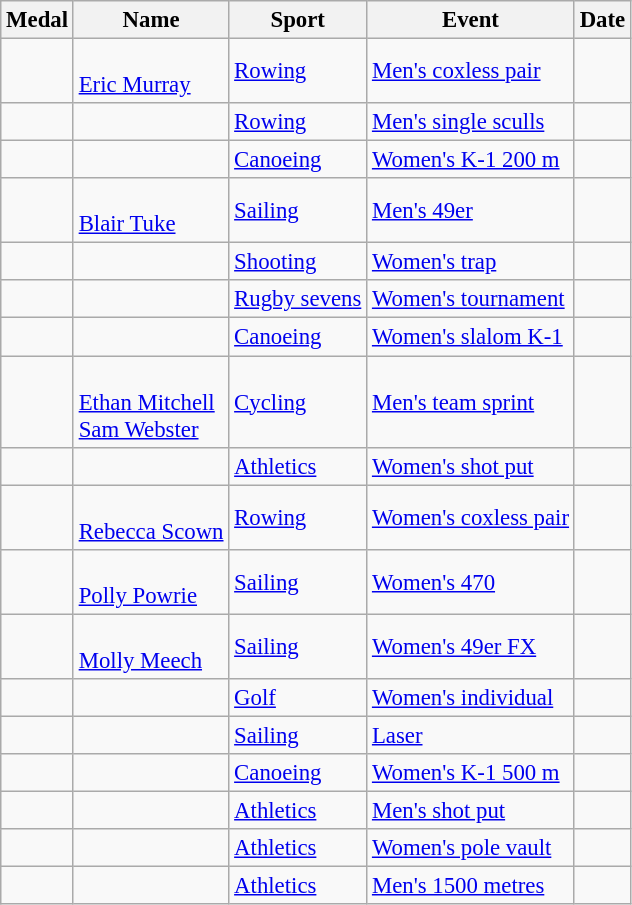<table class="wikitable sortable" style="font-size: 95%;">
<tr>
<th>Medal</th>
<th>Name</th>
<th>Sport</th>
<th>Event</th>
<th>Date</th>
</tr>
<tr>
<td></td>
<td><br><a href='#'>Eric Murray</a></td>
<td><a href='#'>Rowing</a></td>
<td><a href='#'>Men's coxless pair</a></td>
<td></td>
</tr>
<tr>
<td></td>
<td></td>
<td><a href='#'>Rowing</a></td>
<td><a href='#'>Men's single sculls</a></td>
<td></td>
</tr>
<tr>
<td></td>
<td></td>
<td><a href='#'>Canoeing</a></td>
<td><a href='#'>Women's K-1 200 m</a></td>
<td></td>
</tr>
<tr>
<td></td>
<td><br><a href='#'>Blair Tuke</a></td>
<td><a href='#'>Sailing</a></td>
<td><a href='#'>Men's 49er</a></td>
<td></td>
</tr>
<tr>
<td></td>
<td></td>
<td><a href='#'>Shooting</a></td>
<td><a href='#'>Women's trap</a></td>
<td></td>
</tr>
<tr>
<td></td>
<td><br></td>
<td><a href='#'>Rugby sevens</a></td>
<td><a href='#'>Women's tournament</a></td>
<td></td>
</tr>
<tr>
<td></td>
<td></td>
<td><a href='#'>Canoeing</a></td>
<td><a href='#'>Women's slalom K-1</a></td>
<td></td>
</tr>
<tr>
<td></td>
<td><br><a href='#'>Ethan Mitchell</a><br><a href='#'>Sam Webster</a></td>
<td><a href='#'>Cycling</a></td>
<td><a href='#'>Men's team sprint</a></td>
<td></td>
</tr>
<tr>
<td></td>
<td></td>
<td><a href='#'>Athletics</a></td>
<td><a href='#'>Women's shot put</a></td>
<td></td>
</tr>
<tr>
<td></td>
<td><br><a href='#'>Rebecca Scown</a></td>
<td><a href='#'>Rowing</a></td>
<td><a href='#'>Women's coxless pair</a></td>
<td></td>
</tr>
<tr>
<td></td>
<td><br><a href='#'>Polly Powrie</a></td>
<td><a href='#'>Sailing</a></td>
<td><a href='#'>Women's 470</a></td>
<td></td>
</tr>
<tr>
<td></td>
<td><br><a href='#'>Molly Meech</a></td>
<td><a href='#'>Sailing</a></td>
<td><a href='#'>Women's 49er FX</a></td>
<td></td>
</tr>
<tr>
<td></td>
<td></td>
<td><a href='#'>Golf</a></td>
<td><a href='#'>Women's individual</a></td>
<td></td>
</tr>
<tr>
<td></td>
<td></td>
<td><a href='#'>Sailing</a></td>
<td><a href='#'>Laser</a></td>
<td></td>
</tr>
<tr>
<td></td>
<td></td>
<td><a href='#'>Canoeing</a></td>
<td><a href='#'>Women's K-1 500 m</a></td>
<td></td>
</tr>
<tr>
<td></td>
<td></td>
<td><a href='#'>Athletics</a></td>
<td><a href='#'>Men's shot put</a></td>
<td></td>
</tr>
<tr>
<td></td>
<td></td>
<td><a href='#'>Athletics</a></td>
<td><a href='#'>Women's pole vault</a></td>
<td></td>
</tr>
<tr>
<td></td>
<td></td>
<td><a href='#'>Athletics</a></td>
<td><a href='#'>Men's 1500 metres</a></td>
<td></td>
</tr>
</table>
